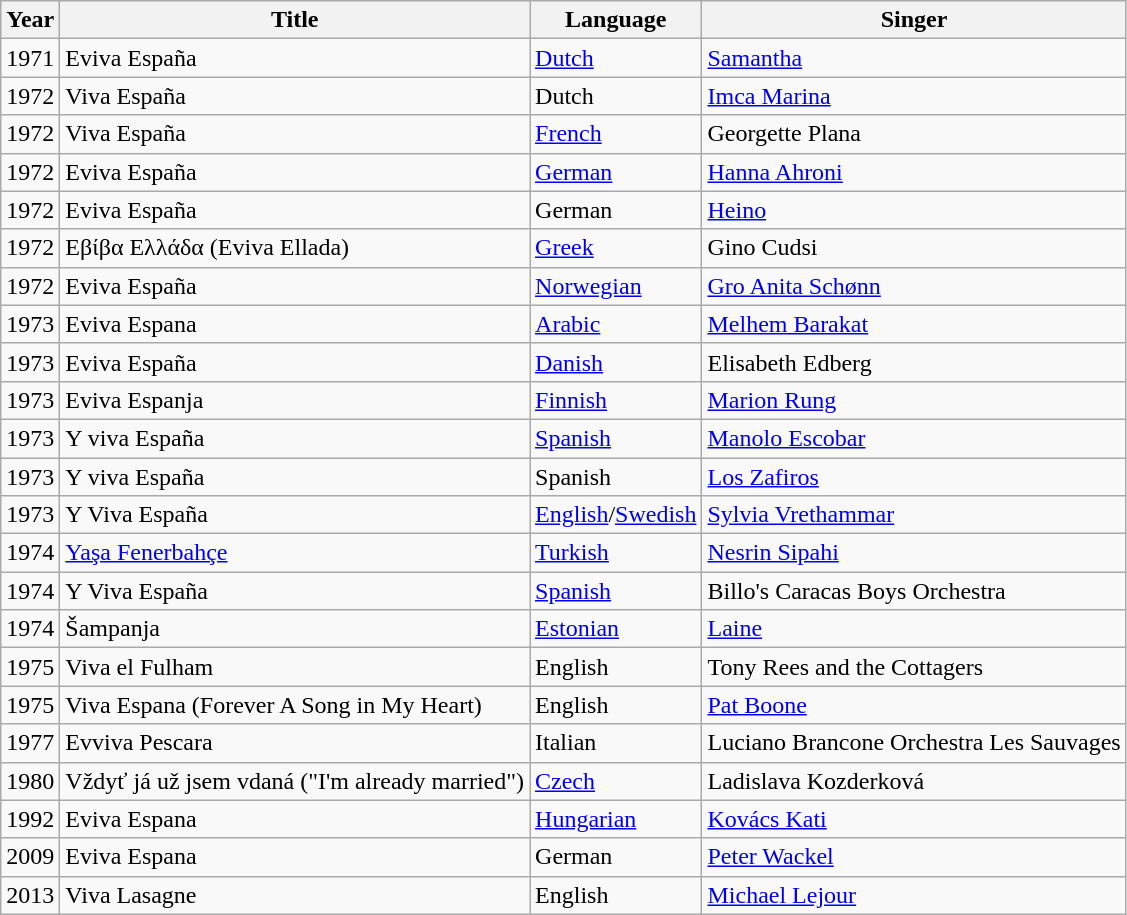<table class="wikitable">
<tr>
<th>Year</th>
<th>Title</th>
<th>Language</th>
<th>Singer</th>
</tr>
<tr>
<td>1971</td>
<td>Eviva España</td>
<td><a href='#'>Dutch</a></td>
<td><a href='#'>Samantha</a></td>
</tr>
<tr>
<td>1972</td>
<td>Viva España</td>
<td>Dutch</td>
<td><a href='#'>Imca Marina</a></td>
</tr>
<tr>
<td>1972</td>
<td>Viva España</td>
<td><a href='#'>French</a></td>
<td>Georgette Plana</td>
</tr>
<tr>
<td>1972</td>
<td>Eviva España</td>
<td><a href='#'>German</a></td>
<td><a href='#'>Hanna Ahroni</a></td>
</tr>
<tr>
<td>1972</td>
<td>Eviva España</td>
<td>German</td>
<td><a href='#'>Heino</a></td>
</tr>
<tr>
<td>1972</td>
<td>Εβίβα Ελλάδα (Eviva Ellada)</td>
<td><a href='#'>Greek</a></td>
<td>Gino Cudsi</td>
</tr>
<tr>
<td>1972</td>
<td>Eviva España</td>
<td><a href='#'>Norwegian</a></td>
<td><a href='#'>Gro Anita Schønn</a></td>
</tr>
<tr>
<td>1973</td>
<td>Eviva Espana</td>
<td><a href='#'>Arabic</a></td>
<td><a href='#'>Melhem Barakat</a></td>
</tr>
<tr>
<td>1973</td>
<td>Eviva España</td>
<td><a href='#'>Danish</a></td>
<td>Elisabeth Edberg</td>
</tr>
<tr>
<td>1973</td>
<td>Eviva Espanja</td>
<td><a href='#'>Finnish</a></td>
<td><a href='#'>Marion Rung</a></td>
</tr>
<tr>
<td>1973</td>
<td>Y viva España</td>
<td><a href='#'>Spanish</a></td>
<td><a href='#'>Manolo Escobar</a></td>
</tr>
<tr>
<td>1973</td>
<td>Y viva España</td>
<td>Spanish</td>
<td><a href='#'>Los Zafiros</a></td>
</tr>
<tr>
<td>1973</td>
<td>Y Viva España</td>
<td><a href='#'>English</a>/<a href='#'>Swedish</a></td>
<td><a href='#'>Sylvia Vrethammar</a></td>
</tr>
<tr>
<td>1974</td>
<td><a href='#'>Yaşa Fenerbahçe</a></td>
<td><a href='#'>Turkish</a></td>
<td><a href='#'>Nesrin Sipahi</a></td>
</tr>
<tr>
<td>1974</td>
<td>Y Viva España</td>
<td><a href='#'>Spanish</a></td>
<td>Billo's Caracas Boys Orchestra</td>
</tr>
<tr>
<td>1974</td>
<td>Šampanja</td>
<td><a href='#'>Estonian</a></td>
<td><a href='#'>Laine</a></td>
</tr>
<tr>
<td>1975</td>
<td>Viva el Fulham</td>
<td>English</td>
<td>Tony Rees and the Cottagers</td>
</tr>
<tr>
<td>1975</td>
<td>Viva Espana (Forever A Song in My Heart)</td>
<td>English</td>
<td><a href='#'>Pat Boone</a></td>
</tr>
<tr>
<td>1977</td>
<td>Evviva Pescara</td>
<td>Italian</td>
<td>Luciano Brancone Orchestra Les Sauvages</td>
</tr>
<tr>
<td>1980</td>
<td>Vždyť já už jsem vdaná ("I'm already married")</td>
<td><a href='#'>Czech</a></td>
<td>Ladislava Kozderková</td>
</tr>
<tr>
<td>1992</td>
<td>Eviva Espana</td>
<td><a href='#'>Hungarian</a></td>
<td><a href='#'>Kovács Kati</a></td>
</tr>
<tr>
<td>2009</td>
<td>Eviva Espana</td>
<td>German</td>
<td><a href='#'>Peter Wackel</a></td>
</tr>
<tr>
<td>2013</td>
<td>Viva Lasagne</td>
<td>English</td>
<td><a href='#'>Michael Lejour</a></td>
</tr>
</table>
